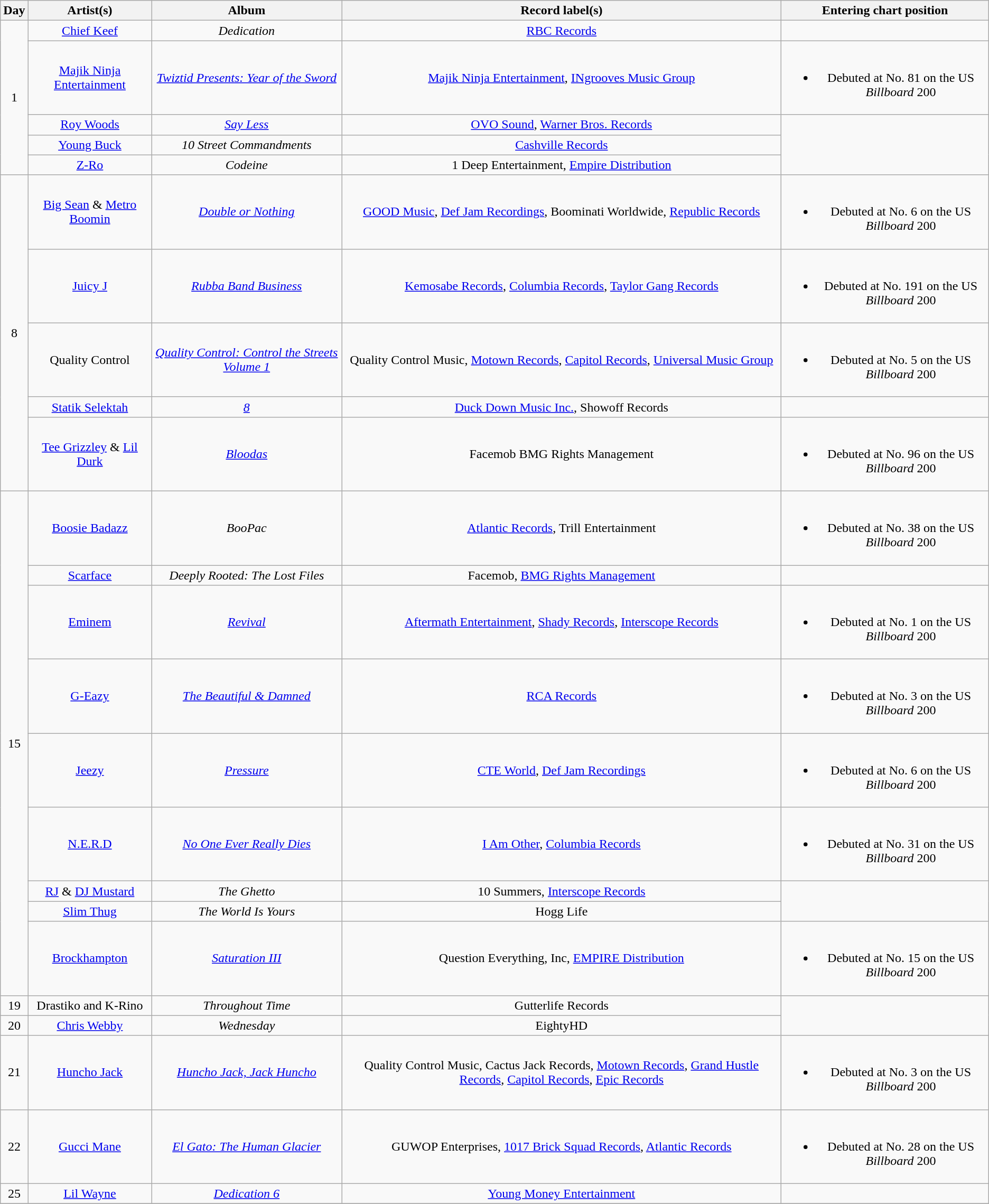<table class="wikitable" style="text-align:center;">
<tr>
<th>Day</th>
<th scope="col">Artist(s)</th>
<th scope="col">Album</th>
<th scope="col">Record label(s)</th>
<th scope="col">Entering chart position</th>
</tr>
<tr>
<td rowspan="5">1</td>
<td><a href='#'>Chief Keef</a></td>
<td><em>Dedication</em></td>
<td><a href='#'>RBC Records</a></td>
<td></td>
</tr>
<tr>
<td><a href='#'>Majik Ninja Entertainment</a></td>
<td><em><a href='#'>Twiztid Presents: Year of the Sword</a></em></td>
<td><a href='#'>Majik Ninja Entertainment</a>, <a href='#'>INgrooves Music Group</a></td>
<td><br><ul><li>Debuted at No. 81 on the US <em>Billboard</em> 200</li></ul></td>
</tr>
<tr>
<td><a href='#'>Roy Woods</a></td>
<td><em><a href='#'>Say Less</a></em></td>
<td><a href='#'>OVO Sound</a>, <a href='#'>Warner Bros. Records</a></td>
<td rowspan="3"></td>
</tr>
<tr>
<td><a href='#'>Young Buck</a></td>
<td><em>10 Street Commandments</em></td>
<td><a href='#'>Cashville Records</a></td>
</tr>
<tr>
<td><a href='#'>Z-Ro</a></td>
<td><em>Codeine</em></td>
<td>1 Deep Entertainment, <a href='#'>Empire Distribution</a></td>
</tr>
<tr>
<td rowspan="5">8</td>
<td><a href='#'>Big Sean</a> & <a href='#'>Metro Boomin</a></td>
<td><em><a href='#'>Double or Nothing</a></em></td>
<td><a href='#'>GOOD Music</a>, <a href='#'>Def Jam Recordings</a>, Boominati Worldwide, <a href='#'>Republic Records</a></td>
<td><br><ul><li>Debuted at No. 6 on the US <em>Billboard</em> 200</li></ul></td>
</tr>
<tr>
<td><a href='#'>Juicy J</a></td>
<td><em><a href='#'>Rubba Band Business</a></em></td>
<td><a href='#'>Kemosabe Records</a>, <a href='#'>Columbia Records</a>, <a href='#'>Taylor Gang Records</a></td>
<td><br><ul><li>Debuted at No. 191 on the US <em>Billboard</em> 200</li></ul></td>
</tr>
<tr>
<td>Quality Control</td>
<td><em><a href='#'>Quality Control: Control the Streets Volume 1</a></em></td>
<td>Quality Control Music, <a href='#'>Motown Records</a>, <a href='#'>Capitol Records</a>, <a href='#'>Universal Music Group</a></td>
<td><br><ul><li>Debuted at No. 5 on the US <em>Billboard</em> 200</li></ul></td>
</tr>
<tr>
<td><a href='#'>Statik Selektah</a></td>
<td><em><a href='#'>8</a></em></td>
<td><a href='#'>Duck Down Music Inc.</a>, Showoff Records</td>
<td></td>
</tr>
<tr>
<td><a href='#'>Tee Grizzley</a> & <a href='#'>Lil Durk</a></td>
<td><em><a href='#'>Bloodas</a></em></td>
<td>Facemob BMG Rights Management</td>
<td><br><ul><li>Debuted at No. 96 on the US <em>Billboard</em> 200</li></ul></td>
</tr>
<tr>
<td rowspan="9">15</td>
<td><a href='#'>Boosie Badazz</a></td>
<td><em>BooPac</em></td>
<td><a href='#'>Atlantic Records</a>, Trill Entertainment</td>
<td><br><ul><li>Debuted at No. 38 on the US <em>Billboard</em> 200</li></ul></td>
</tr>
<tr>
<td><a href='#'>Scarface</a></td>
<td><em>Deeply Rooted: The Lost Files</em></td>
<td>Facemob, <a href='#'>BMG Rights Management</a></td>
<td></td>
</tr>
<tr>
<td><a href='#'>Eminem</a></td>
<td><em><a href='#'>Revival</a></em></td>
<td><a href='#'>Aftermath Entertainment</a>, <a href='#'>Shady Records</a>, <a href='#'>Interscope Records</a></td>
<td><br><ul><li>Debuted at No. 1 on the US <em>Billboard</em> 200</li></ul></td>
</tr>
<tr>
<td><a href='#'>G-Eazy</a></td>
<td><em><a href='#'>The Beautiful & Damned</a></em></td>
<td><a href='#'>RCA Records</a></td>
<td><br><ul><li>Debuted at No. 3 on the US <em>Billboard</em> 200</li></ul></td>
</tr>
<tr>
<td><a href='#'>Jeezy</a></td>
<td><em><a href='#'>Pressure</a></em></td>
<td><a href='#'>CTE World</a>, <a href='#'>Def Jam Recordings</a></td>
<td><br><ul><li>Debuted at No. 6 on the US <em>Billboard</em> 200</li></ul></td>
</tr>
<tr>
<td><a href='#'>N.E.R.D</a></td>
<td><em><a href='#'>No One Ever Really Dies</a></em></td>
<td><a href='#'>I Am Other</a>, <a href='#'>Columbia Records</a></td>
<td><br><ul><li>Debuted at No. 31 on the US <em>Billboard</em> 200</li></ul></td>
</tr>
<tr>
<td><a href='#'>RJ</a> & <a href='#'>DJ Mustard</a></td>
<td><em>The Ghetto</em></td>
<td>10 Summers, <a href='#'>Interscope Records</a></td>
<td rowspan="2"></td>
</tr>
<tr>
<td><a href='#'>Slim Thug</a></td>
<td><em>The World Is Yours</em></td>
<td>Hogg Life</td>
</tr>
<tr>
<td><a href='#'>Brockhampton</a></td>
<td><em><a href='#'>Saturation III</a></em></td>
<td>Question Everything, Inc, <a href='#'>EMPIRE Distribution</a></td>
<td><br><ul><li>Debuted at No. 15 on the US <em>Billboard</em> 200</li></ul></td>
</tr>
<tr>
<td>19</td>
<td>Drastiko and K-Rino</td>
<td><em>Throughout Time</em></td>
<td>Gutterlife Records</td>
<td rowspan="2"></td>
</tr>
<tr>
<td>20</td>
<td><a href='#'>Chris Webby</a></td>
<td><em>Wednesday</em></td>
<td>EightyHD</td>
</tr>
<tr>
<td>21</td>
<td><a href='#'>Huncho Jack</a></td>
<td><em><a href='#'>Huncho Jack, Jack Huncho</a></em></td>
<td>Quality Control Music, Cactus Jack Records, <a href='#'>Motown Records</a>, <a href='#'>Grand Hustle Records</a>, <a href='#'>Capitol Records</a>, <a href='#'>Epic Records</a></td>
<td><br><ul><li>Debuted at No. 3 on the US <em>Billboard</em> 200</li></ul></td>
</tr>
<tr>
<td>22</td>
<td><a href='#'>Gucci Mane</a></td>
<td><em><a href='#'>El Gato: The Human Glacier</a></em></td>
<td>GUWOP Enterprises, <a href='#'>1017 Brick Squad Records</a>, <a href='#'>Atlantic Records</a></td>
<td><br><ul><li>Debuted at No. 28 on the US <em>Billboard</em> 200</li></ul></td>
</tr>
<tr>
<td rowspan="1">25</td>
<td><a href='#'>Lil Wayne</a></td>
<td><em><a href='#'>Dedication 6</a></em></td>
<td><a href='#'>Young Money Entertainment</a></td>
<td></td>
</tr>
<tr>
</tr>
</table>
